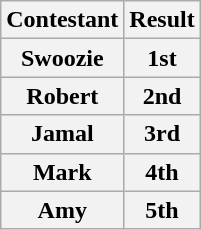<table class="wikitable">
<tr>
<th>Contestant</th>
<th>Result</th>
</tr>
<tr>
<th>Swoozie</th>
<th>1st</th>
</tr>
<tr>
<th>Robert</th>
<th>2nd</th>
</tr>
<tr>
<th>Jamal</th>
<th>3rd</th>
</tr>
<tr>
<th>Mark</th>
<th>4th</th>
</tr>
<tr>
<th>Amy</th>
<th>5th</th>
</tr>
</table>
